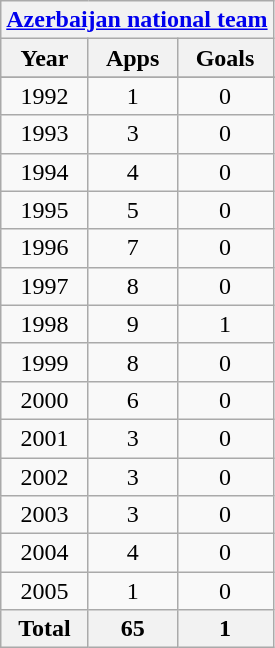<table class="wikitable" style="text-align:center">
<tr>
<th colspan=3><a href='#'>Azerbaijan national team</a></th>
</tr>
<tr>
<th>Year</th>
<th>Apps</th>
<th>Goals</th>
</tr>
<tr>
</tr>
<tr>
<td>1992</td>
<td>1</td>
<td>0</td>
</tr>
<tr>
<td>1993</td>
<td>3</td>
<td>0</td>
</tr>
<tr>
<td>1994</td>
<td>4</td>
<td>0</td>
</tr>
<tr>
<td>1995</td>
<td>5</td>
<td>0</td>
</tr>
<tr>
<td>1996</td>
<td>7</td>
<td>0</td>
</tr>
<tr>
<td>1997</td>
<td>8</td>
<td>0</td>
</tr>
<tr>
<td>1998</td>
<td>9</td>
<td>1</td>
</tr>
<tr>
<td>1999</td>
<td>8</td>
<td>0</td>
</tr>
<tr>
<td>2000</td>
<td>6</td>
<td>0</td>
</tr>
<tr>
<td>2001</td>
<td>3</td>
<td>0</td>
</tr>
<tr>
<td>2002</td>
<td>3</td>
<td>0</td>
</tr>
<tr>
<td>2003</td>
<td>3</td>
<td>0</td>
</tr>
<tr>
<td>2004</td>
<td>4</td>
<td>0</td>
</tr>
<tr>
<td>2005</td>
<td>1</td>
<td>0</td>
</tr>
<tr>
<th>Total</th>
<th>65</th>
<th>1</th>
</tr>
</table>
